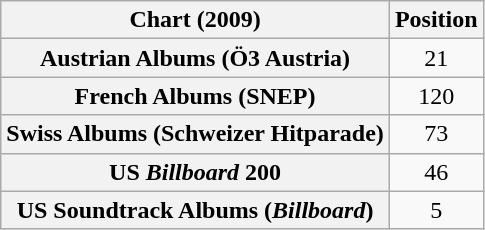<table class="wikitable sortable plainrowheaders" style="text-align:center">
<tr>
<th scope="col">Chart (2009)</th>
<th scope="col">Position</th>
</tr>
<tr>
<th scope="row">Austrian Albums (Ö3 Austria)</th>
<td>21</td>
</tr>
<tr>
<th scope="row">French Albums (SNEP)</th>
<td>120</td>
</tr>
<tr>
<th scope="row">Swiss Albums (Schweizer Hitparade)</th>
<td>73</td>
</tr>
<tr>
<th scope="row">US <em>Billboard</em> 200</th>
<td>46</td>
</tr>
<tr>
<th scope="row">US Soundtrack Albums (<em>Billboard</em>)</th>
<td>5</td>
</tr>
</table>
